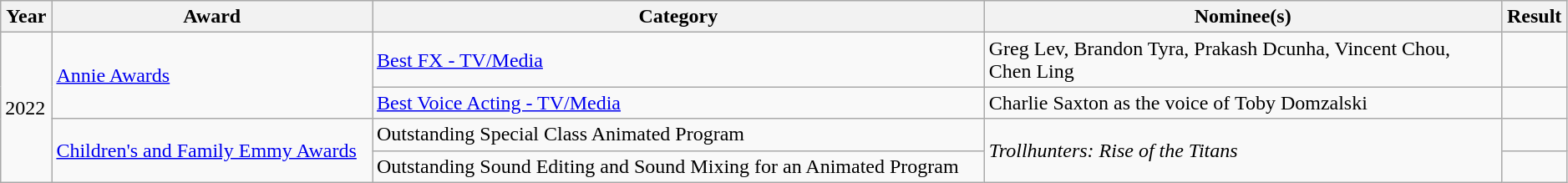<table class="wikitable sortable plainrowheaders" style="width:99%;">
<tr>
<th scope="col">Year</th>
<th scope="col">Award</th>
<th scope="col">Category</th>
<th scope="col" style="width:33%;">Nominee(s)</th>
<th scope="col">Result</th>
</tr>
<tr>
<td rowspan="4">2022</td>
<td rowspan="2"><a href='#'>Annie Awards</a></td>
<td><a href='#'>Best FX - TV/Media</a></td>
<td>Greg Lev, Brandon Tyra, Prakash Dcunha, Vincent Chou, Chen Ling</td>
<td></td>
</tr>
<tr>
<td><a href='#'>Best Voice Acting - TV/Media</a></td>
<td>Charlie Saxton as the voice of Toby Domzalski</td>
<td></td>
</tr>
<tr>
<td rowspan="2"><a href='#'>Children's and Family Emmy Awards</a></td>
<td>Outstanding Special Class Animated Program</td>
<td rowspan="2"><em>Trollhunters: Rise of the Titans</em></td>
<td></td>
</tr>
<tr>
<td>Outstanding Sound Editing and Sound Mixing for an Animated Program</td>
<td></td>
</tr>
</table>
